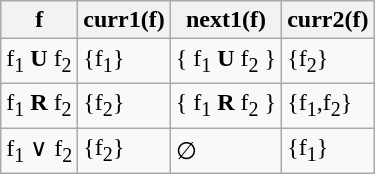<table class="wikitable">
<tr>
<th>f</th>
<th>curr1(f)</th>
<th>next1(f)</th>
<th>curr2(f)</th>
</tr>
<tr>
<td>f<sub>1</sub> <strong>U</strong> f<sub>2</sub></td>
<td>{f<sub>1</sub>}</td>
<td>{ f<sub>1</sub> <strong>U</strong> f<sub>2</sub> }</td>
<td>{f<sub>2</sub>}</td>
</tr>
<tr>
<td>f<sub>1</sub> <strong>R</strong> f<sub>2</sub></td>
<td>{f<sub>2</sub>}</td>
<td>{ f<sub>1</sub> <strong>R</strong> f<sub>2</sub> }</td>
<td>{f<sub>1</sub>,f<sub>2</sub>}</td>
</tr>
<tr>
<td>f<sub>1</sub>  ∨ f<sub>2</sub></td>
<td>{f<sub>2</sub>}</td>
<td>∅</td>
<td>{f<sub>1</sub>}</td>
</tr>
</table>
